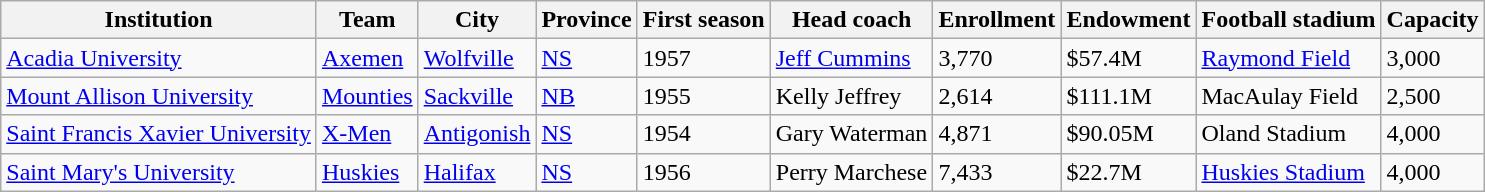<table class="wikitable">
<tr>
<th>Institution</th>
<th>Team</th>
<th>City</th>
<th>Province</th>
<th>First season</th>
<th>Head coach</th>
<th>Enrollment</th>
<th>Endowment</th>
<th>Football stadium</th>
<th>Capacity</th>
</tr>
<tr>
<td><a href='#'>Acadia University</a></td>
<td><a href='#'>Axemen</a></td>
<td><a href='#'>Wolfville</a></td>
<td><a href='#'>NS</a></td>
<td>1957</td>
<td><a href='#'>Jeff Cummins</a></td>
<td>3,770</td>
<td>$57.4M</td>
<td><a href='#'>Raymond Field</a></td>
<td>3,000</td>
</tr>
<tr>
<td><a href='#'>Mount Allison University</a></td>
<td><a href='#'>Mounties</a></td>
<td><a href='#'>Sackville</a></td>
<td><a href='#'>NB</a></td>
<td>1955</td>
<td>Kelly Jeffrey</td>
<td>2,614</td>
<td>$111.1M</td>
<td>MacAulay Field</td>
<td>2,500</td>
</tr>
<tr>
<td><a href='#'>Saint Francis Xavier University</a></td>
<td><a href='#'>X-Men</a></td>
<td><a href='#'>Antigonish</a></td>
<td><a href='#'>NS</a></td>
<td>1954</td>
<td>Gary Waterman</td>
<td>4,871</td>
<td>$90.05M</td>
<td>Oland Stadium</td>
<td>4,000</td>
</tr>
<tr>
<td><a href='#'>Saint Mary's University</a></td>
<td><a href='#'>Huskies</a></td>
<td><a href='#'>Halifax</a></td>
<td><a href='#'>NS</a></td>
<td>1956</td>
<td>Perry Marchese</td>
<td>7,433</td>
<td>$22.7M</td>
<td><a href='#'>Huskies Stadium</a></td>
<td>4,000</td>
</tr>
</table>
